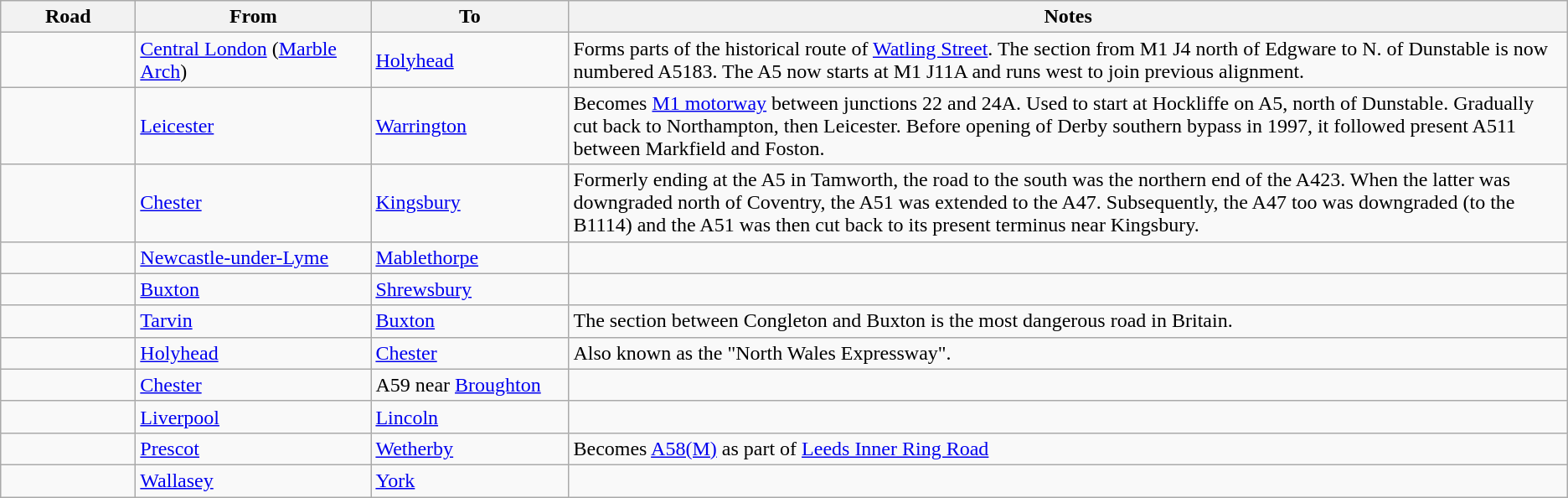<table class="wikitable">
<tr>
<th width=100px>Road</th>
<th width=180>From</th>
<th width=150>To</th>
<th>Notes</th>
</tr>
<tr>
<td></td>
<td><a href='#'>Central London</a> (<a href='#'>Marble Arch</a>)</td>
<td><a href='#'>Holyhead</a></td>
<td>Forms parts of the historical route of <a href='#'>Watling Street</a>. The section from M1 J4 north of Edgware to N. of Dunstable is now numbered A5183. The A5 now starts at M1 J11A and runs west to join previous alignment.</td>
</tr>
<tr>
<td></td>
<td><a href='#'>Leicester</a></td>
<td><a href='#'>Warrington</a></td>
<td>Becomes <a href='#'>M1 motorway</a> between junctions 22 and 24A. Used to start at Hockliffe on A5, north of Dunstable. Gradually cut back to Northampton, then Leicester. Before opening of Derby southern bypass in 1997, it followed present A511 between Markfield and Foston.</td>
</tr>
<tr>
<td></td>
<td><a href='#'>Chester</a></td>
<td><a href='#'>Kingsbury</a></td>
<td>Formerly ending at the A5 in Tamworth,  the road to the south was the northern end of the A423. When the latter was downgraded north of Coventry, the A51 was extended to the A47. Subsequently, the A47 too was downgraded (to the B1114) and the A51 was then cut back to its present terminus near Kingsbury.</td>
</tr>
<tr>
<td></td>
<td><a href='#'>Newcastle-under-Lyme</a></td>
<td><a href='#'>Mablethorpe</a></td>
<td></td>
</tr>
<tr>
<td></td>
<td><a href='#'>Buxton</a></td>
<td><a href='#'>Shrewsbury</a></td>
<td></td>
</tr>
<tr>
<td></td>
<td><a href='#'>Tarvin</a></td>
<td><a href='#'>Buxton</a></td>
<td>The section between Congleton and Buxton is the most dangerous road in Britain.</td>
</tr>
<tr>
<td></td>
<td><a href='#'>Holyhead</a></td>
<td><a href='#'>Chester</a></td>
<td>Also known as the "North Wales Expressway".</td>
</tr>
<tr>
<td></td>
<td><a href='#'>Chester</a></td>
<td>A59 near <a href='#'>Broughton</a></td>
<td></td>
</tr>
<tr>
<td></td>
<td><a href='#'>Liverpool</a></td>
<td><a href='#'>Lincoln</a></td>
<td></td>
</tr>
<tr>
<td></td>
<td><a href='#'>Prescot</a></td>
<td><a href='#'>Wetherby</a></td>
<td>Becomes <a href='#'>A58(M)</a> as part of <a href='#'>Leeds Inner Ring Road</a></td>
</tr>
<tr>
<td></td>
<td><a href='#'>Wallasey</a></td>
<td><a href='#'>York</a></td>
<td></td>
</tr>
</table>
